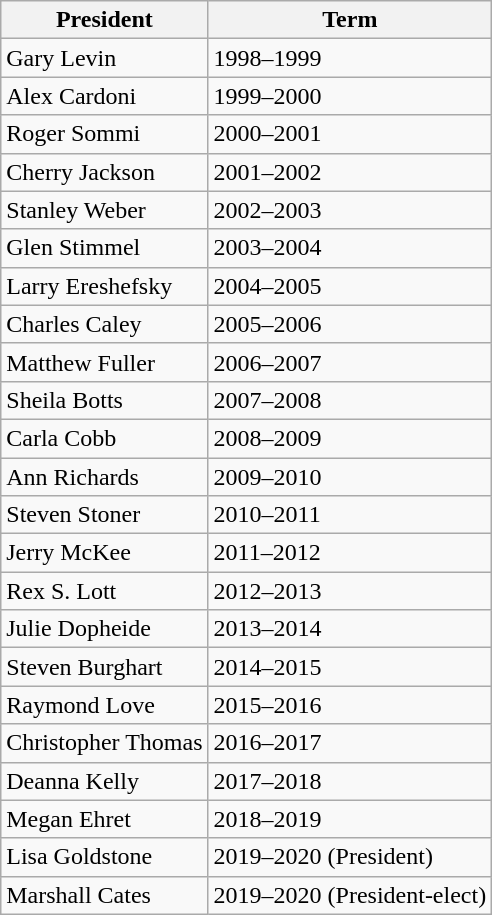<table class="wikitable">
<tr>
<th>President</th>
<th>Term</th>
</tr>
<tr>
<td>Gary Levin</td>
<td>1998–1999</td>
</tr>
<tr>
<td>Alex Cardoni</td>
<td>1999–2000</td>
</tr>
<tr>
<td>Roger Sommi</td>
<td>2000–2001</td>
</tr>
<tr>
<td>Cherry Jackson</td>
<td>2001–2002</td>
</tr>
<tr>
<td>Stanley Weber</td>
<td>2002–2003</td>
</tr>
<tr>
<td>Glen Stimmel</td>
<td>2003–2004</td>
</tr>
<tr>
<td>Larry Ereshefsky</td>
<td>2004–2005</td>
</tr>
<tr>
<td>Charles Caley</td>
<td>2005–2006</td>
</tr>
<tr>
<td>Matthew Fuller</td>
<td>2006–2007</td>
</tr>
<tr>
<td>Sheila Botts</td>
<td>2007–2008</td>
</tr>
<tr>
<td>Carla Cobb</td>
<td>2008–2009</td>
</tr>
<tr>
<td>Ann Richards</td>
<td>2009–2010</td>
</tr>
<tr>
<td>Steven Stoner</td>
<td>2010–2011</td>
</tr>
<tr>
<td>Jerry McKee</td>
<td>2011–2012</td>
</tr>
<tr>
<td>Rex S. Lott</td>
<td>2012–2013</td>
</tr>
<tr>
<td>Julie Dopheide</td>
<td>2013–2014</td>
</tr>
<tr>
<td>Steven Burghart</td>
<td>2014–2015</td>
</tr>
<tr>
<td>Raymond Love</td>
<td>2015–2016</td>
</tr>
<tr>
<td>Christopher Thomas</td>
<td>2016–2017</td>
</tr>
<tr>
<td>Deanna Kelly</td>
<td>2017–2018 </td>
</tr>
<tr>
<td>Megan Ehret</td>
<td>2018–2019</td>
</tr>
<tr>
<td>Lisa Goldstone</td>
<td>2019–2020 (President)</td>
</tr>
<tr>
<td>Marshall Cates</td>
<td>2019–2020 (President-elect)</td>
</tr>
</table>
